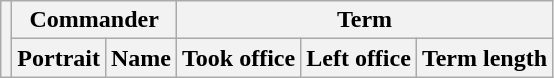<table class="wikitable sortable">
<tr>
<th rowspan=2></th>
<th colspan=2>Commander</th>
<th colspan=3>Term</th>
</tr>
<tr>
<th>Portrait</th>
<th>Name</th>
<th>Took office</th>
<th>Left office</th>
<th>Term length<br>


</th>
</tr>
</table>
